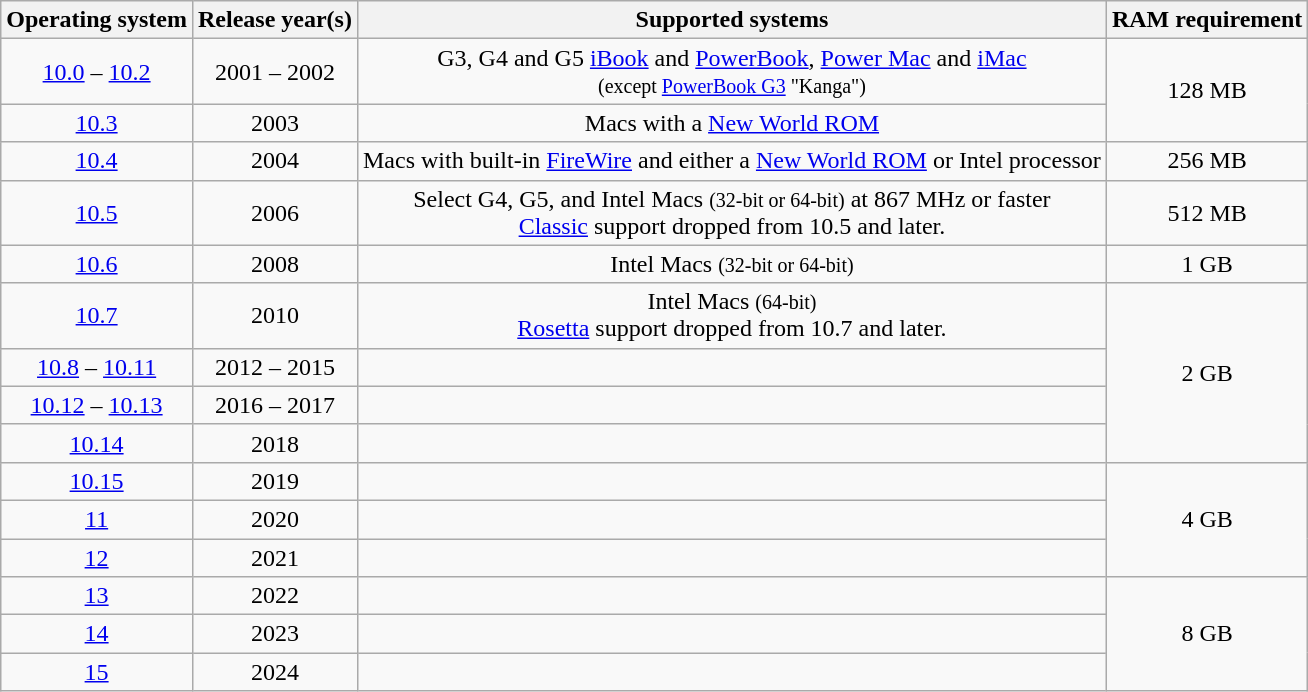<table class="wikitable sortable" style="text-align:center">
<tr>
<th>Operating system</th>
<th>Release year(s)</th>
<th>Supported systems</th>
<th>RAM requirement</th>
</tr>
<tr>
<td><a href='#'>10.0</a> – <a href='#'>10.2</a></td>
<td>2001 – 2002</td>
<td>G3, G4 and G5 <a href='#'>iBook</a> and <a href='#'>PowerBook</a>, <a href='#'>Power Mac</a> and <a href='#'>iMac</a><br><small>(except <a href='#'>PowerBook G3</a> "Kanga")</small></td>
<td data-sort-value=128 rowspan=2>128 MB</td>
</tr>
<tr>
<td><a href='#'>10.3</a></td>
<td>2003</td>
<td>Macs with a <a href='#'>New World ROM</a></td>
</tr>
<tr>
<td><a href='#'>10.4</a></td>
<td>2004</td>
<td>Macs with built-in <a href='#'>FireWire</a> and either a <a href='#'>New World ROM</a> or Intel processor</td>
<td data-sort-value=256>256 MB</td>
</tr>
<tr>
<td><a href='#'>10.5</a></td>
<td>2006</td>
<td>Select G4, G5, and Intel Macs <small>(32-bit or 64-bit)</small> at 867 MHz or faster<br><a href='#'>Classic</a> support dropped from 10.5 and later.</td>
<td data-sort-value=512>512 MB</td>
</tr>
<tr>
<td><a href='#'>10.6</a></td>
<td>2008</td>
<td>Intel Macs <small>(32-bit or 64-bit)</small></td>
<td data-sort-value=1024>1 GB</td>
</tr>
<tr>
<td><a href='#'>10.7</a></td>
<td>2010</td>
<td>Intel Macs <small>(64-bit)</small><br><a href='#'>Rosetta</a> support dropped from 10.7 and later.</td>
<td data-sort-value=2048 rowspan=4>2 GB</td>
</tr>
<tr>
<td><a href='#'>10.8</a> – <a href='#'>10.11</a></td>
<td>2012 – 2015</td>
<td></td>
</tr>
<tr>
<td><a href='#'>10.12</a> – <a href='#'>10.13</a></td>
<td>2016 – 2017</td>
<td></td>
</tr>
<tr>
<td><a href='#'>10.14</a></td>
<td>2018</td>
<td></td>
</tr>
<tr>
<td><a href='#'>10.15</a></td>
<td>2019</td>
<td></td>
<td rowspan="3" data-sort-value="4096">4 GB</td>
</tr>
<tr>
<td><a href='#'>11</a></td>
<td>2020</td>
<td></td>
</tr>
<tr>
<td><a href='#'>12</a></td>
<td>2021</td>
<td></td>
</tr>
<tr>
<td><a href='#'>13</a></td>
<td>2022</td>
<td></td>
<td rowspan="3" data-sort-value="8192">8 GB</td>
</tr>
<tr>
<td><a href='#'>14</a></td>
<td>2023</td>
<td></td>
</tr>
<tr>
<td><a href='#'>15</a></td>
<td>2024</td>
<td></td>
</tr>
</table>
